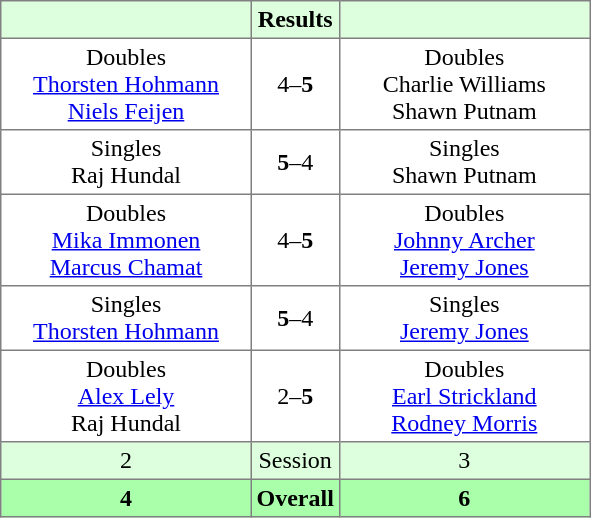<table border="1" cellpadding="3" style="border-collapse: collapse;">
<tr bgcolor="#ddffdd">
<th width="160"></th>
<th>Results</th>
<th width="160"></th>
</tr>
<tr>
<td align="center">Doubles<br><a href='#'>Thorsten Hohmann</a><br><a href='#'>Niels Feijen</a></td>
<td align="center">4–<strong>5</strong></td>
<td align="center">Doubles<br>Charlie Williams<br>Shawn Putnam</td>
</tr>
<tr>
<td align="center">Singles<br>Raj Hundal</td>
<td align="center"><strong>5</strong>–4</td>
<td align="center">Singles<br>Shawn Putnam</td>
</tr>
<tr>
<td align="center">Doubles<br><a href='#'>Mika Immonen</a><br><a href='#'>Marcus Chamat</a></td>
<td align="center">4–<strong>5</strong></td>
<td align="center">Doubles<br><a href='#'>Johnny Archer</a><br><a href='#'>Jeremy Jones</a></td>
</tr>
<tr>
<td align="center">Singles<br><a href='#'>Thorsten Hohmann</a></td>
<td align="center"><strong>5</strong>–4</td>
<td align="center">Singles<br><a href='#'>Jeremy Jones</a></td>
</tr>
<tr>
<td align="center">Doubles<br><a href='#'>Alex Lely</a><br>Raj Hundal</td>
<td align="center">2–<strong>5</strong></td>
<td align="center">Doubles<br><a href='#'>Earl Strickland</a><br><a href='#'>Rodney Morris</a></td>
</tr>
<tr bgcolor="#ddffdd">
<td align="center">2</td>
<td align="center">Session</td>
<td align="center">3</td>
</tr>
<tr bgcolor="#aaffaa">
<th align="center">4</th>
<th align="center">Overall</th>
<th align="center">6</th>
</tr>
</table>
